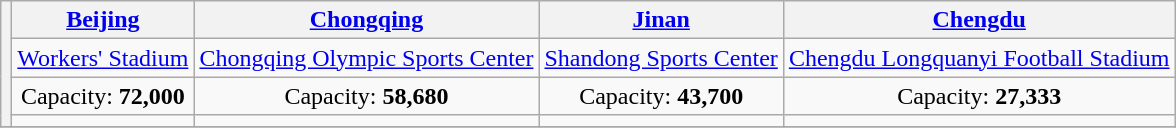<table class="wikitable" style="text-align:center">
<tr>
<th rowspan="4"></th>
<th><a href='#'>Beijing</a></th>
<th><a href='#'>Chongqing</a></th>
<th><a href='#'>Jinan</a></th>
<th><a href='#'>Chengdu</a></th>
</tr>
<tr>
<td><a href='#'>Workers' Stadium</a></td>
<td><a href='#'>Chongqing Olympic Sports Center</a></td>
<td><a href='#'>Shandong Sports Center</a></td>
<td><a href='#'>Chengdu Longquanyi Football Stadium</a></td>
</tr>
<tr |>
<td>Capacity: <strong>72,000</strong></td>
<td>Capacity: <strong>58,680</strong></td>
<td>Capacity: <strong>43,700</strong></td>
<td>Capacity: <strong>27,333</strong></td>
</tr>
<tr>
<td></td>
<td></td>
<td></td>
<td></td>
</tr>
<tr>
</tr>
</table>
